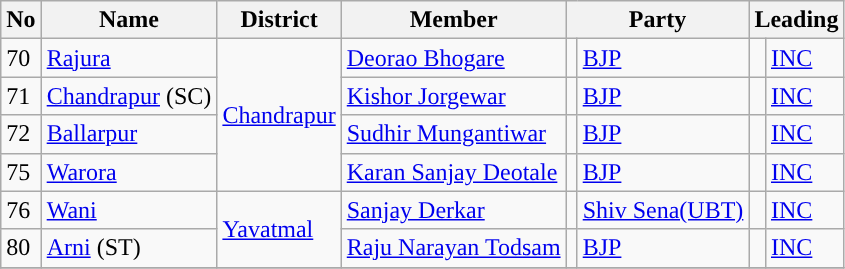<table class="wikitable">
<tr>
<th>No</th>
<th>Name</th>
<th>District</th>
<th>Member</th>
<th colspan="2">Party</th>
<th colspan=2>Leading<br></th>
</tr>
<tr>
<td>70</td>
<td><a href='#'>Rajura</a></td>
<td rowspan="4"><a href='#'>Chandrapur</a></td>
<td><a href='#'>Deorao Bhogare</a></td>
<td style="background-color: "></td>
<td><a href='#'>BJP</a></td>
<td style="background-color: "></td>
<td><a href='#'>INC</a></td>
</tr>
<tr>
<td>71</td>
<td><a href='#'>Chandrapur</a> (SC)</td>
<td><a href='#'>Kishor Jorgewar</a></td>
<td style="background-color: "></td>
<td><a href='#'>BJP</a></td>
<td style="background-color: "></td>
<td><a href='#'>INC</a></td>
</tr>
<tr>
<td>72</td>
<td><a href='#'>Ballarpur</a></td>
<td><a href='#'>Sudhir Mungantiwar</a></td>
<td style="background-color: "></td>
<td><a href='#'>BJP</a></td>
<td style="background-color: "></td>
<td><a href='#'>INC</a></td>
</tr>
<tr>
<td>75</td>
<td><a href='#'>Warora</a></td>
<td><a href='#'>Karan Sanjay Deotale</a></td>
<td style="background-color: "></td>
<td><a href='#'>BJP</a></td>
<td style="background-color: "></td>
<td><a href='#'>INC</a></td>
</tr>
<tr>
<td>76</td>
<td><a href='#'>Wani</a></td>
<td rowspan="2"><a href='#'>Yavatmal</a></td>
<td><a href='#'>Sanjay Derkar</a></td>
<td style="background-color: "></td>
<td><a href='#'>Shiv Sena(UBT)</a></td>
<td style="background-color: "></td>
<td><a href='#'>INC</a></td>
</tr>
<tr>
<td>80</td>
<td><a href='#'>Arni</a> (ST)</td>
<td><a href='#'>Raju Narayan Todsam</a></td>
<td style="background-color: "></td>
<td><a href='#'>BJP</a></td>
<td style="background-color: "></td>
<td><a href='#'>INC</a></td>
</tr>
<tr>
</tr>
</table>
